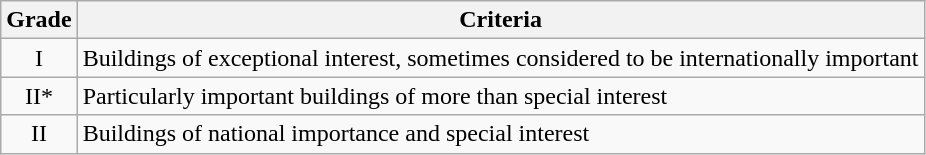<table class="wikitable">
<tr>
<th>Grade</th>
<th>Criteria</th>
</tr>
<tr>
<td align="center" >I</td>
<td>Buildings of exceptional interest, sometimes considered to be internationally important</td>
</tr>
<tr>
<td align="center" >II*</td>
<td>Particularly important buildings of more than special interest</td>
</tr>
<tr>
<td align="center" >II</td>
<td>Buildings of national importance and special interest</td>
</tr>
</table>
